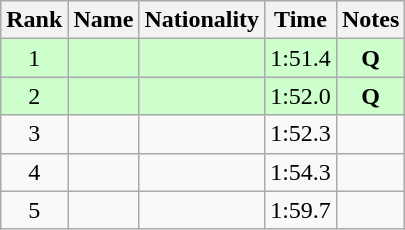<table class="wikitable sortable" style="text-align:center">
<tr>
<th>Rank</th>
<th>Name</th>
<th>Nationality</th>
<th>Time</th>
<th>Notes</th>
</tr>
<tr bgcolor=ccffcc>
<td>1</td>
<td align=left></td>
<td align=left></td>
<td>1:51.4</td>
<td><strong>Q</strong></td>
</tr>
<tr bgcolor=ccffcc>
<td>2</td>
<td align=left></td>
<td align=left></td>
<td>1:52.0</td>
<td><strong>Q</strong></td>
</tr>
<tr>
<td>3</td>
<td align=left></td>
<td align=left></td>
<td>1:52.3</td>
<td></td>
</tr>
<tr>
<td>4</td>
<td align=left></td>
<td align=left></td>
<td>1:54.3</td>
<td></td>
</tr>
<tr>
<td>5</td>
<td align=left></td>
<td align=left></td>
<td>1:59.7</td>
<td></td>
</tr>
</table>
